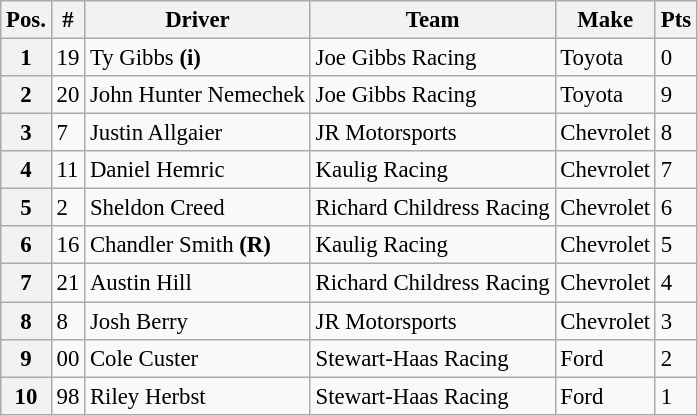<table class="wikitable" style="font-size:95%">
<tr>
<th>Pos.</th>
<th>#</th>
<th>Driver</th>
<th>Team</th>
<th>Make</th>
<th>Pts</th>
</tr>
<tr>
<th>1</th>
<td>19</td>
<td>Ty Gibbs <strong>(i)</strong></td>
<td>Joe Gibbs Racing</td>
<td>Toyota</td>
<td>0</td>
</tr>
<tr>
<th>2</th>
<td>20</td>
<td>John Hunter Nemechek</td>
<td>Joe Gibbs Racing</td>
<td>Toyota</td>
<td>9</td>
</tr>
<tr>
<th>3</th>
<td>7</td>
<td>Justin Allgaier</td>
<td>JR Motorsports</td>
<td>Chevrolet</td>
<td>8</td>
</tr>
<tr>
<th>4</th>
<td>11</td>
<td>Daniel Hemric</td>
<td>Kaulig Racing</td>
<td>Chevrolet</td>
<td>7</td>
</tr>
<tr>
<th>5</th>
<td>2</td>
<td>Sheldon Creed</td>
<td>Richard Childress Racing</td>
<td>Chevrolet</td>
<td>6</td>
</tr>
<tr>
<th>6</th>
<td>16</td>
<td>Chandler Smith <strong>(R)</strong></td>
<td>Kaulig Racing</td>
<td>Chevrolet</td>
<td>5</td>
</tr>
<tr>
<th>7</th>
<td>21</td>
<td>Austin Hill</td>
<td>Richard Childress Racing</td>
<td>Chevrolet</td>
<td>4</td>
</tr>
<tr>
<th>8</th>
<td>8</td>
<td>Josh Berry</td>
<td>JR Motorsports</td>
<td>Chevrolet</td>
<td>3</td>
</tr>
<tr>
<th>9</th>
<td>00</td>
<td>Cole Custer</td>
<td>Stewart-Haas Racing</td>
<td>Ford</td>
<td>2</td>
</tr>
<tr>
<th>10</th>
<td>98</td>
<td>Riley Herbst</td>
<td>Stewart-Haas Racing</td>
<td>Ford</td>
<td>1</td>
</tr>
</table>
